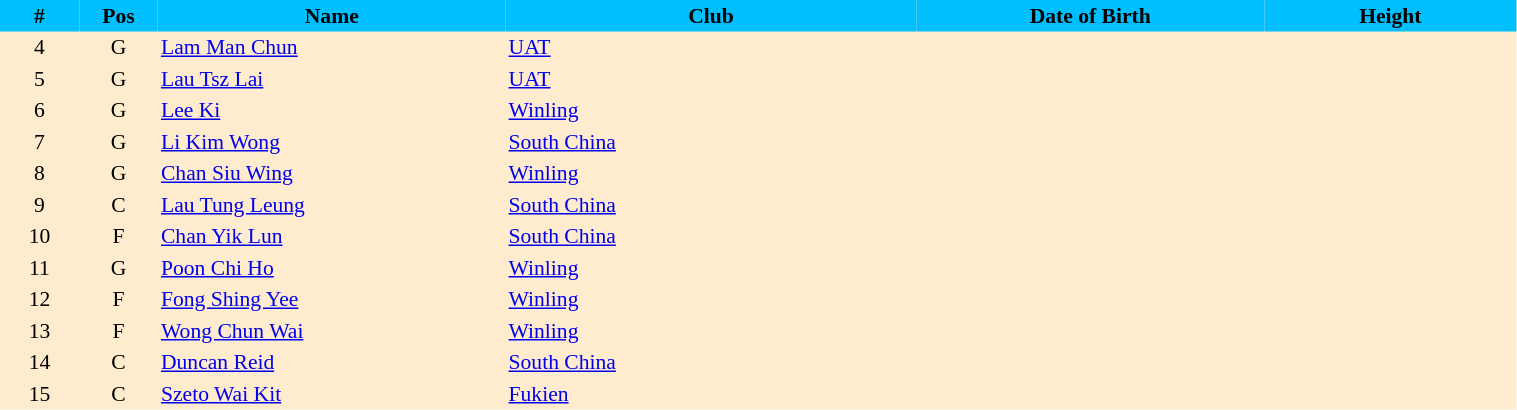<table border=0 cellpadding=2 cellspacing=0  |- bgcolor=#FFECCE style="text-align:center; font-size:90%;" width=80%>
<tr bgcolor=#00BFFF>
<th width=5%>#</th>
<th width=5%>Pos</th>
<th width=22%>Name</th>
<th width=26%>Club</th>
<th width=22%>Date of Birth</th>
<th width=16%>Height</th>
</tr>
<tr>
<td>4</td>
<td>G</td>
<td align=left><a href='#'>Lam Man Chun</a></td>
<td align=left> <a href='#'>UAT</a></td>
<td align=left></td>
<td></td>
</tr>
<tr>
<td>5</td>
<td>G</td>
<td align=left><a href='#'>Lau Tsz Lai</a></td>
<td align=left> <a href='#'>UAT</a></td>
<td align=left></td>
<td></td>
</tr>
<tr>
<td>6</td>
<td>G</td>
<td align=left><a href='#'>Lee Ki</a></td>
<td align=left> <a href='#'>Winling</a></td>
<td align=left></td>
<td></td>
</tr>
<tr>
<td>7</td>
<td>G</td>
<td align=left><a href='#'>Li Kim Wong</a></td>
<td align=left> <a href='#'>South China</a></td>
<td align=left></td>
<td></td>
</tr>
<tr>
<td>8</td>
<td>G</td>
<td align=left><a href='#'>Chan Siu Wing</a></td>
<td align=left> <a href='#'>Winling</a></td>
<td align=left></td>
<td></td>
</tr>
<tr>
<td>9</td>
<td>C</td>
<td align=left><a href='#'>Lau Tung Leung</a></td>
<td align=left> <a href='#'>South China</a></td>
<td align=left></td>
<td></td>
</tr>
<tr>
<td>10</td>
<td>F</td>
<td align=left><a href='#'>Chan Yik Lun</a></td>
<td align=left> <a href='#'>South China</a></td>
<td align=left></td>
<td></td>
</tr>
<tr>
<td>11</td>
<td>G</td>
<td align=left><a href='#'>Poon Chi Ho</a></td>
<td align=left> <a href='#'>Winling</a></td>
<td align=left></td>
<td></td>
</tr>
<tr>
<td>12</td>
<td>F</td>
<td align=left><a href='#'>Fong Shing Yee</a></td>
<td align=left> <a href='#'>Winling</a></td>
<td align=left></td>
<td></td>
</tr>
<tr>
<td>13</td>
<td>F</td>
<td align=left><a href='#'>Wong Chun Wai</a></td>
<td align=left> <a href='#'>Winling</a></td>
<td align=left></td>
<td></td>
</tr>
<tr>
<td>14</td>
<td>C</td>
<td align=left><a href='#'>Duncan Reid</a></td>
<td align=left> <a href='#'>South China</a></td>
<td align=left></td>
<td></td>
</tr>
<tr>
<td>15</td>
<td>C</td>
<td align=left><a href='#'>Szeto Wai Kit</a></td>
<td align=left> <a href='#'>Fukien</a></td>
<td align=left></td>
<td></td>
</tr>
</table>
